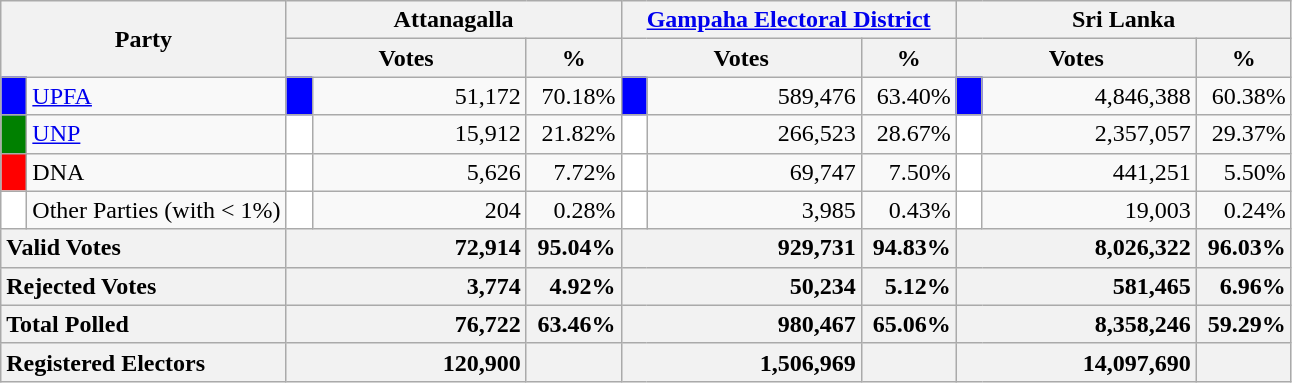<table class="wikitable">
<tr>
<th colspan="2" width="144px"rowspan="2">Party</th>
<th colspan="3" width="216px">Attanagalla</th>
<th colspan="3" width="216px"><a href='#'>Gampaha Electoral District</a></th>
<th colspan="3" width="216px">Sri Lanka</th>
</tr>
<tr>
<th colspan="2" width="144px">Votes</th>
<th>%</th>
<th colspan="2" width="144px">Votes</th>
<th>%</th>
<th colspan="2" width="144px">Votes</th>
<th>%</th>
</tr>
<tr>
<td style="background-color:blue;" width="10px"></td>
<td style="text-align:left;"><a href='#'>UPFA</a></td>
<td style="background-color:blue;" width="10px"></td>
<td style="text-align:right;">51,172</td>
<td style="text-align:right;">70.18%</td>
<td style="background-color:blue;" width="10px"></td>
<td style="text-align:right;">589,476</td>
<td style="text-align:right;">63.40%</td>
<td style="background-color:blue;" width="10px"></td>
<td style="text-align:right;">4,846,388</td>
<td style="text-align:right;">60.38%</td>
</tr>
<tr>
<td style="background-color:green;" width="10px"></td>
<td style="text-align:left;"><a href='#'>UNP</a></td>
<td style="background-color:white;" width="10px"></td>
<td style="text-align:right;">15,912</td>
<td style="text-align:right;">21.82%</td>
<td style="background-color:white;" width="10px"></td>
<td style="text-align:right;">266,523</td>
<td style="text-align:right;">28.67%</td>
<td style="background-color:white;" width="10px"></td>
<td style="text-align:right;">2,357,057</td>
<td style="text-align:right;">29.37%</td>
</tr>
<tr>
<td style="background-color:red;" width="10px"></td>
<td style="text-align:left;">DNA</td>
<td style="background-color:white;" width="10px"></td>
<td style="text-align:right;">5,626</td>
<td style="text-align:right;">7.72%</td>
<td style="background-color:white;" width="10px"></td>
<td style="text-align:right;">69,747</td>
<td style="text-align:right;">7.50%</td>
<td style="background-color:white;" width="10px"></td>
<td style="text-align:right;">441,251</td>
<td style="text-align:right;">5.50%</td>
</tr>
<tr>
<td style="background-color:white;" width="10px"></td>
<td style="text-align:left;">Other Parties (with < 1%)</td>
<td style="background-color:white;" width="10px"></td>
<td style="text-align:right;">204</td>
<td style="text-align:right;">0.28%</td>
<td style="background-color:white;" width="10px"></td>
<td style="text-align:right;">3,985</td>
<td style="text-align:right;">0.43%</td>
<td style="background-color:white;" width="10px"></td>
<td style="text-align:right;">19,003</td>
<td style="text-align:right;">0.24%</td>
</tr>
<tr>
<th colspan="2" width="144px"style="text-align:left;">Valid Votes</th>
<th style="text-align:right;"colspan="2" width="144px">72,914</th>
<th style="text-align:right;">95.04%</th>
<th style="text-align:right;"colspan="2" width="144px">929,731</th>
<th style="text-align:right;">94.83%</th>
<th style="text-align:right;"colspan="2" width="144px">8,026,322</th>
<th style="text-align:right;">96.03%</th>
</tr>
<tr>
<th colspan="2" width="144px"style="text-align:left;">Rejected Votes</th>
<th style="text-align:right;"colspan="2" width="144px">3,774</th>
<th style="text-align:right;">4.92%</th>
<th style="text-align:right;"colspan="2" width="144px">50,234</th>
<th style="text-align:right;">5.12%</th>
<th style="text-align:right;"colspan="2" width="144px">581,465</th>
<th style="text-align:right;">6.96%</th>
</tr>
<tr>
<th colspan="2" width="144px"style="text-align:left;">Total Polled</th>
<th style="text-align:right;"colspan="2" width="144px">76,722</th>
<th style="text-align:right;">63.46%</th>
<th style="text-align:right;"colspan="2" width="144px">980,467</th>
<th style="text-align:right;">65.06%</th>
<th style="text-align:right;"colspan="2" width="144px">8,358,246</th>
<th style="text-align:right;">59.29%</th>
</tr>
<tr>
<th colspan="2" width="144px"style="text-align:left;">Registered Electors</th>
<th style="text-align:right;"colspan="2" width="144px">120,900</th>
<th></th>
<th style="text-align:right;"colspan="2" width="144px">1,506,969</th>
<th></th>
<th style="text-align:right;"colspan="2" width="144px">14,097,690</th>
<th></th>
</tr>
</table>
